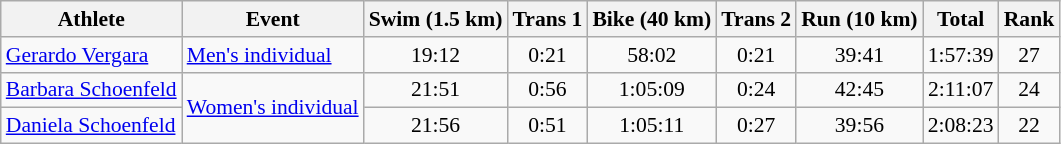<table class="wikitable" style="font-size:90%">
<tr>
<th>Athlete</th>
<th>Event</th>
<th>Swim (1.5 km)</th>
<th>Trans 1</th>
<th>Bike (40 km)</th>
<th>Trans 2</th>
<th>Run (10 km)</th>
<th>Total</th>
<th>Rank</th>
</tr>
<tr align=center>
<td align=left><a href='#'>Gerardo Vergara</a></td>
<td align=left><a href='#'>Men's individual</a></td>
<td>19:12</td>
<td>0:21</td>
<td>58:02</td>
<td>0:21</td>
<td>39:41</td>
<td>1:57:39</td>
<td>27</td>
</tr>
<tr align=center>
<td align=left><a href='#'>Barbara Schoenfeld</a></td>
<td align=left rowspan="2"><a href='#'>Women's individual</a></td>
<td>21:51</td>
<td>0:56</td>
<td>1:05:09</td>
<td>0:24</td>
<td>42:45</td>
<td>2:11:07</td>
<td>24</td>
</tr>
<tr align=center>
<td align=left><a href='#'>Daniela Schoenfeld</a></td>
<td>21:56</td>
<td>0:51</td>
<td>1:05:11</td>
<td>0:27</td>
<td>39:56</td>
<td>2:08:23</td>
<td>22</td>
</tr>
</table>
